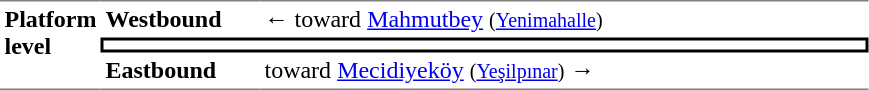<table cellpadding="3" cellspacing="0" border="0">
<tr>
<td rowspan="3" width="50" style="border-top-color: gray; border-bottom-color: gray; border-top-width: 1px; border-bottom-width: 1px; border-top-style: solid; border-bottom-style: solid;" valign="top"><strong>Platform level</strong></td>
<td width="100" style="border-top-color: gray; border-top-width: 1px; border-top-style: solid;"><strong>Westbound</strong></td>
<td width="400" style="border-top-color: gray; border-top-width: 1px; border-top-style: solid;">←  toward <a href='#'>Mahmutbey</a> <small>(<a href='#'>Yenimahalle</a>)</small></td>
</tr>
<tr>
<td colspan="2" style="border: 2px solid black; border-image: none; text-align: center;"></td>
</tr>
<tr>
<td style="border-bottom-color: gray; border-bottom-width: 1px; border-bottom-style: solid;"><strong>Eastbound</strong></td>
<td style="border-bottom-color: gray; border-bottom-width: 1px; border-bottom-style: solid;"> toward <a href='#'>Mecidiyeköy</a> <small>(<a href='#'>Yeşilpınar</a>)</small> →</td>
</tr>
</table>
